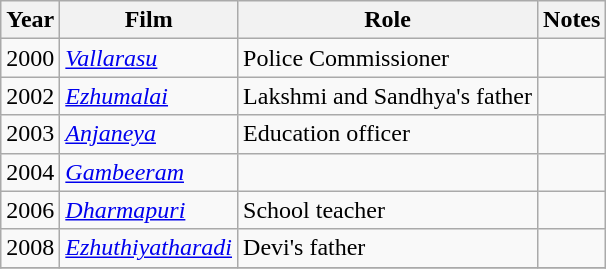<table class="wikitable sortable">
<tr>
<th>Year</th>
<th>Film</th>
<th>Role</th>
<th>Notes</th>
</tr>
<tr>
<td>2000</td>
<td><em><a href='#'>Vallarasu</a></em></td>
<td>Police Commissioner</td>
<td></td>
</tr>
<tr>
<td>2002</td>
<td><em><a href='#'>Ezhumalai</a></em></td>
<td>Lakshmi and Sandhya's father</td>
<td></td>
</tr>
<tr>
<td>2003</td>
<td><em><a href='#'>Anjaneya</a></em></td>
<td>Education officer</td>
<td></td>
</tr>
<tr>
<td>2004</td>
<td><em><a href='#'>Gambeeram</a></em></td>
<td></td>
<td></td>
</tr>
<tr>
<td>2006</td>
<td><em><a href='#'>Dharmapuri</a></em></td>
<td>School teacher</td>
<td></td>
</tr>
<tr>
<td>2008</td>
<td><em><a href='#'>Ezhuthiyatharadi</a></em></td>
<td>Devi's father</td>
<td></td>
</tr>
<tr>
</tr>
</table>
